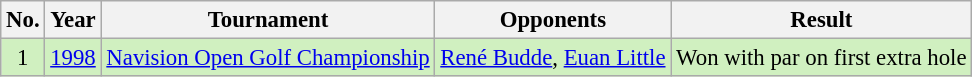<table class="wikitable" style="font-size:95%;">
<tr>
<th>No.</th>
<th>Year</th>
<th>Tournament</th>
<th>Opponents</th>
<th>Result</th>
</tr>
<tr style="background:#D0F0C0;">
<td align=center>1</td>
<td><a href='#'>1998</a></td>
<td><a href='#'>Navision Open Golf Championship</a></td>
<td> <a href='#'>René Budde</a>,  <a href='#'>Euan Little</a></td>
<td>Won with par on first extra hole</td>
</tr>
</table>
